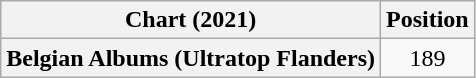<table class="wikitable plainrowheaders" style="text-align:center">
<tr>
<th scope="col">Chart (2021)</th>
<th scope="col">Position</th>
</tr>
<tr>
<th scope="row">Belgian Albums (Ultratop Flanders)</th>
<td>189</td>
</tr>
</table>
